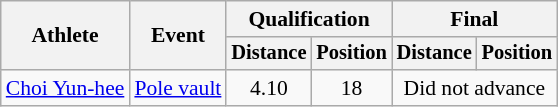<table class=wikitable style="font-size:90%">
<tr>
<th rowspan=2>Athlete</th>
<th rowspan=2>Event</th>
<th colspan="2">Qualification</th>
<th colspan="2">Final</th>
</tr>
<tr style="font-size:95%">
<th>Distance</th>
<th>Position</th>
<th>Distance</th>
<th>Position</th>
</tr>
<tr align=center>
<td align=left><a href='#'>Choi Yun-hee</a></td>
<td align=left><a href='#'>Pole vault</a></td>
<td>4.10</td>
<td>18</td>
<td colspan=2>Did not advance</td>
</tr>
</table>
